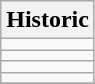<table class="wikitable">
<tr>
<th>Historic</th>
</tr>
<tr>
<td></td>
</tr>
<tr>
<td></td>
</tr>
<tr>
<td></td>
</tr>
<tr>
<td></td>
</tr>
<tr>
</tr>
</table>
